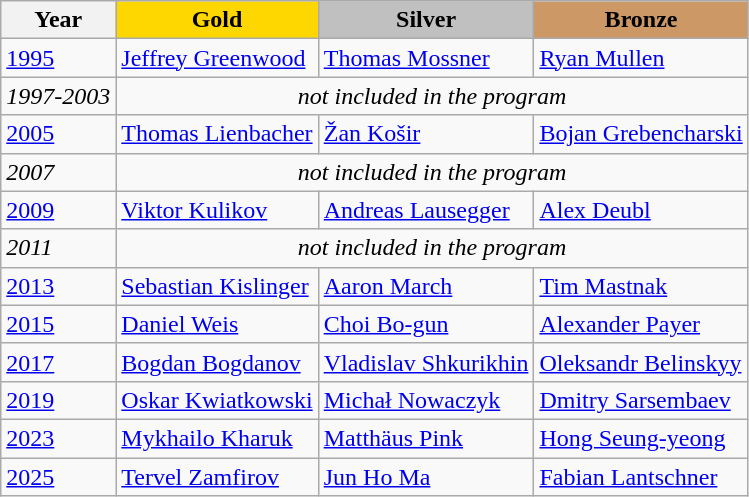<table class="wikitable">
<tr>
<th>Year</th>
<td align=center bgcolor=gold><strong>Gold</strong></td>
<td align=center bgcolor=silver><strong>Silver</strong></td>
<td align=center bgcolor=cc9966><strong>Bronze</strong></td>
</tr>
<tr>
<td><a href='#'>1995</a></td>
<td> <a href='#'>Jeffrey Greenwood</a></td>
<td> <a href='#'>Thomas Mossner</a></td>
<td> <a href='#'>Ryan Mullen</a></td>
</tr>
<tr>
<td><em>1997-2003</em></td>
<td colspan=3 align=center><em>not included in the program</em></td>
</tr>
<tr>
<td><a href='#'>2005</a></td>
<td> <a href='#'>Thomas Lienbacher</a></td>
<td> <a href='#'>Žan Košir</a></td>
<td> <a href='#'>Bojan Grebencharski</a></td>
</tr>
<tr>
<td><em>2007</em></td>
<td colspan=3 align=center><em>not included in the program</em></td>
</tr>
<tr>
<td><a href='#'>2009</a></td>
<td> <a href='#'>Viktor Kulikov</a></td>
<td> <a href='#'>Andreas Lausegger</a></td>
<td> <a href='#'>Alex Deubl</a></td>
</tr>
<tr>
<td><em>2011</em></td>
<td colspan=3 align=center><em>not included in the program</em></td>
</tr>
<tr>
<td><a href='#'>2013</a></td>
<td> <a href='#'>Sebastian Kislinger</a></td>
<td> <a href='#'>Aaron March</a></td>
<td> <a href='#'>Tim Mastnak</a></td>
</tr>
<tr>
<td><a href='#'>2015</a></td>
<td> <a href='#'>Daniel Weis</a></td>
<td> <a href='#'>Choi Bo-gun</a></td>
<td> <a href='#'>Alexander Payer</a></td>
</tr>
<tr>
<td><a href='#'>2017</a></td>
<td> <a href='#'>Bogdan Bogdanov</a></td>
<td> <a href='#'>Vladislav Shkurikhin</a></td>
<td> <a href='#'>Oleksandr Belinskyy</a></td>
</tr>
<tr>
<td><a href='#'>2019</a></td>
<td> <a href='#'>Oskar Kwiatkowski</a></td>
<td> <a href='#'>Michał Nowaczyk</a></td>
<td> <a href='#'>Dmitry Sarsembaev</a></td>
</tr>
<tr>
<td><a href='#'>2023</a></td>
<td> <a href='#'>Mykhailo Kharuk</a></td>
<td> <a href='#'>Matthäus Pink</a></td>
<td> <a href='#'>Hong Seung-yeong</a></td>
</tr>
<tr>
<td><a href='#'>2025</a></td>
<td> <a href='#'>Tervel Zamfirov</a></td>
<td> <a href='#'>Jun Ho Ma</a></td>
<td> <a href='#'>Fabian Lantschner</a></td>
</tr>
</table>
